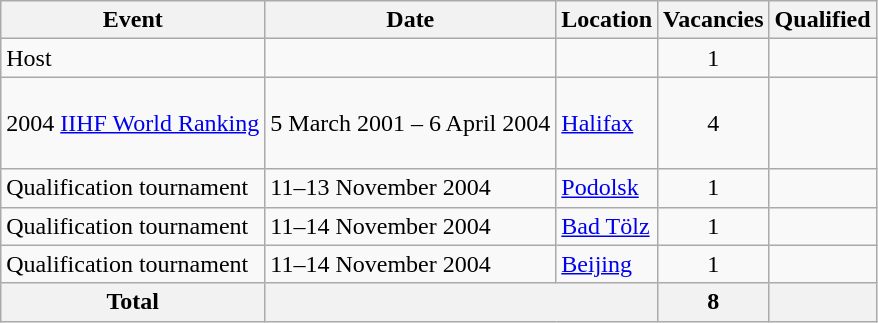<table class="wikitable">
<tr>
<th>Event</th>
<th>Date</th>
<th>Location</th>
<th>Vacancies</th>
<th>Qualified</th>
</tr>
<tr>
<td>Host</td>
<td></td>
<td></td>
<td align=center>1</td>
<td></td>
</tr>
<tr>
<td>2004 <a href='#'>IIHF World Ranking</a></td>
<td>5 March 2001 – 6 April 2004</td>
<td> <a href='#'>Halifax</a></td>
<td align=center>4</td>
<td><br><br><br></td>
</tr>
<tr>
<td>Qualification tournament</td>
<td>11–13 November 2004</td>
<td> <a href='#'>Podolsk</a></td>
<td align=center>1</td>
<td></td>
</tr>
<tr>
<td>Qualification tournament</td>
<td>11–14 November 2004</td>
<td> <a href='#'>Bad Tölz</a></td>
<td align=center>1</td>
<td></td>
</tr>
<tr>
<td>Qualification tournament</td>
<td>11–14 November 2004</td>
<td> <a href='#'>Beijing</a></td>
<td align=center>1</td>
<td></td>
</tr>
<tr>
<th>Total</th>
<th colspan="2"></th>
<th>8</th>
<th></th>
</tr>
</table>
